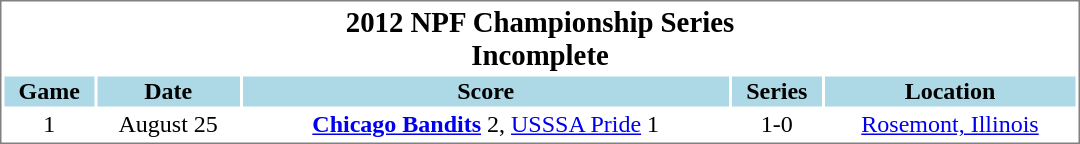<table cellpadding="1"  style="min-width:45em;text-align:center;font-size:100%; border:1px solid gray;">
<tr style="font-size:larger;">
<th colspan=8>2012 NPF Championship Series<br>Incomplete</th>
</tr>
<tr style="background:lightblue;">
<th>Game</th>
<th>Date</th>
<th>Score</th>
<th>Series<br></th>
<th>Location</th>
</tr>
<tr>
<td>1</td>
<td>August 25</td>
<td><strong><a href='#'>Chicago Bandits</a></strong> 2, <a href='#'>USSSA Pride</a> 1</td>
<td>1-0</td>
<td><a href='#'>Rosemont, Illinois</a></td>
</tr>
</table>
